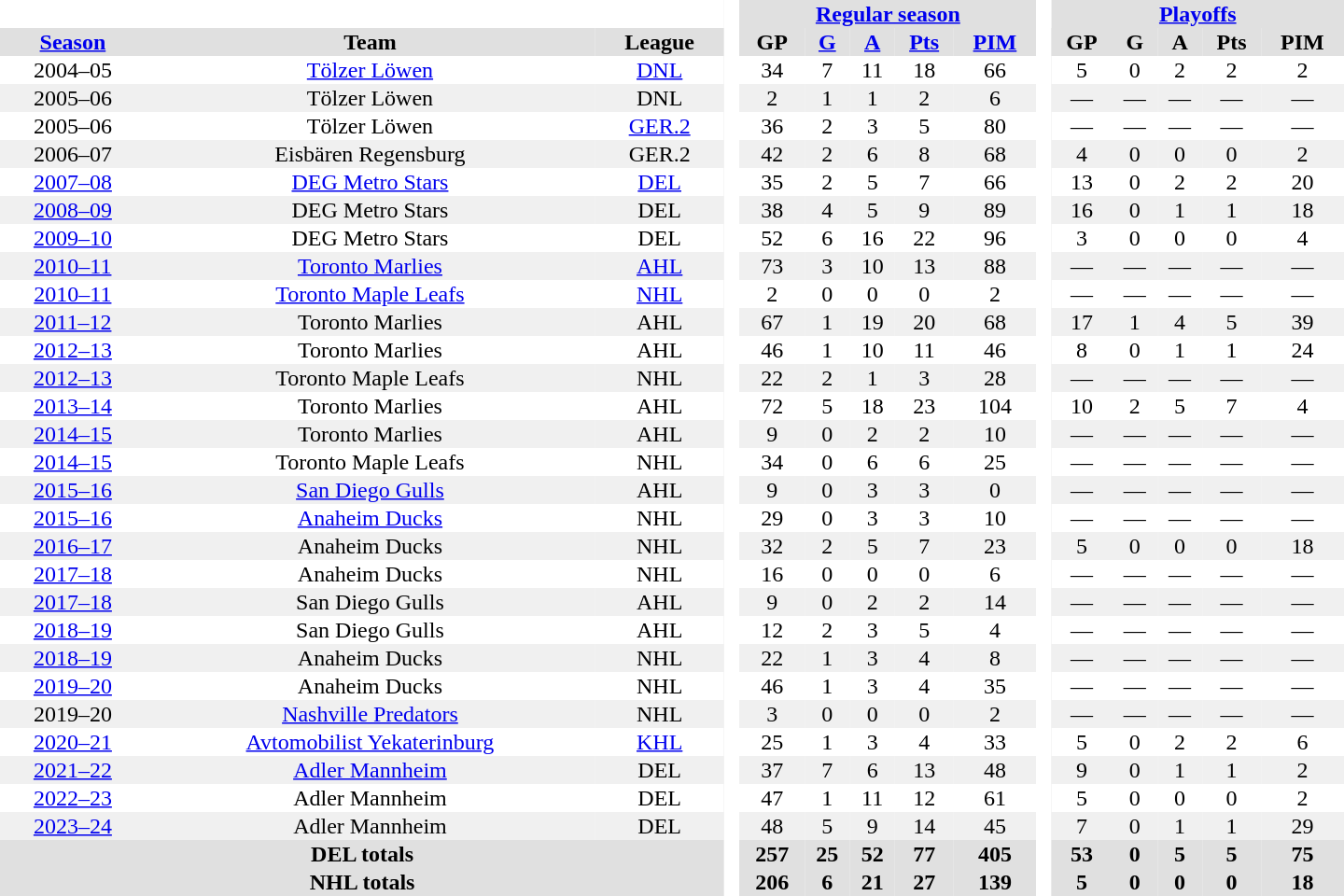<table border="0" cellpadding="1" cellspacing="0" style="text-align:center; width:60em;">
<tr style="background:#e0e0e0;">
<th colspan="3" bgcolor="#ffffff"> </th>
<th rowspan="99" bgcolor="#ffffff"> </th>
<th colspan="5"><a href='#'>Regular season</a></th>
<th rowspan="99" bgcolor="#ffffff"> </th>
<th colspan="5"><a href='#'>Playoffs</a></th>
</tr>
<tr style="background:#e0e0e0;">
<th><a href='#'>Season</a></th>
<th>Team</th>
<th>League</th>
<th>GP</th>
<th><a href='#'>G</a></th>
<th><a href='#'>A</a></th>
<th><a href='#'>Pts</a></th>
<th><a href='#'>PIM</a></th>
<th>GP</th>
<th>G</th>
<th>A</th>
<th>Pts</th>
<th>PIM</th>
</tr>
<tr>
<td>2004–05</td>
<td><a href='#'>Tölzer Löwen</a></td>
<td><a href='#'>DNL</a></td>
<td>34</td>
<td>7</td>
<td>11</td>
<td>18</td>
<td>66</td>
<td>5</td>
<td>0</td>
<td>2</td>
<td>2</td>
<td>2</td>
</tr>
<tr style="background:#f0f0f0;">
<td>2005–06</td>
<td>Tölzer Löwen</td>
<td>DNL</td>
<td>2</td>
<td>1</td>
<td>1</td>
<td>2</td>
<td>6</td>
<td>—</td>
<td>—</td>
<td>—</td>
<td>—</td>
<td>—</td>
</tr>
<tr>
<td>2005–06</td>
<td>Tölzer Löwen</td>
<td><a href='#'>GER.2</a></td>
<td>36</td>
<td>2</td>
<td>3</td>
<td>5</td>
<td>80</td>
<td>—</td>
<td>—</td>
<td>—</td>
<td>—</td>
<td>—</td>
</tr>
<tr style="background:#f0f0f0;">
<td>2006–07</td>
<td>Eisbären Regensburg</td>
<td>GER.2</td>
<td>42</td>
<td>2</td>
<td>6</td>
<td>8</td>
<td>68</td>
<td>4</td>
<td>0</td>
<td>0</td>
<td>0</td>
<td>2</td>
</tr>
<tr>
<td><a href='#'>2007–08</a></td>
<td><a href='#'>DEG Metro Stars</a></td>
<td><a href='#'>DEL</a></td>
<td>35</td>
<td>2</td>
<td>5</td>
<td>7</td>
<td>66</td>
<td>13</td>
<td>0</td>
<td>2</td>
<td>2</td>
<td>20</td>
</tr>
<tr style="background:#f0f0f0;">
<td><a href='#'>2008–09</a></td>
<td>DEG Metro Stars</td>
<td>DEL</td>
<td>38</td>
<td>4</td>
<td>5</td>
<td>9</td>
<td>89</td>
<td>16</td>
<td>0</td>
<td>1</td>
<td>1</td>
<td>18</td>
</tr>
<tr>
<td><a href='#'>2009–10</a></td>
<td>DEG Metro Stars</td>
<td>DEL</td>
<td>52</td>
<td>6</td>
<td>16</td>
<td>22</td>
<td>96</td>
<td>3</td>
<td>0</td>
<td>0</td>
<td>0</td>
<td>4</td>
</tr>
<tr style="background:#f0f0f0;">
<td><a href='#'>2010–11</a></td>
<td><a href='#'>Toronto Marlies</a></td>
<td><a href='#'>AHL</a></td>
<td>73</td>
<td>3</td>
<td>10</td>
<td>13</td>
<td>88</td>
<td>—</td>
<td>—</td>
<td>—</td>
<td>—</td>
<td>—</td>
</tr>
<tr>
<td><a href='#'>2010–11</a></td>
<td><a href='#'>Toronto Maple Leafs</a></td>
<td><a href='#'>NHL</a></td>
<td>2</td>
<td>0</td>
<td>0</td>
<td>0</td>
<td>2</td>
<td>—</td>
<td>—</td>
<td>—</td>
<td>—</td>
<td>—</td>
</tr>
<tr style="background:#f0f0f0;">
<td><a href='#'>2011–12</a></td>
<td>Toronto Marlies</td>
<td>AHL</td>
<td>67</td>
<td>1</td>
<td>19</td>
<td>20</td>
<td>68</td>
<td>17</td>
<td>1</td>
<td>4</td>
<td>5</td>
<td>39</td>
</tr>
<tr>
<td><a href='#'>2012–13</a></td>
<td>Toronto Marlies</td>
<td>AHL</td>
<td>46</td>
<td>1</td>
<td>10</td>
<td>11</td>
<td>46</td>
<td>8</td>
<td>0</td>
<td>1</td>
<td>1</td>
<td>24</td>
</tr>
<tr style="background:#f0f0f0;">
<td><a href='#'>2012–13</a></td>
<td>Toronto Maple Leafs</td>
<td>NHL</td>
<td>22</td>
<td>2</td>
<td>1</td>
<td>3</td>
<td>28</td>
<td>—</td>
<td>—</td>
<td>—</td>
<td>—</td>
<td>—</td>
</tr>
<tr>
<td><a href='#'>2013–14</a></td>
<td>Toronto Marlies</td>
<td>AHL</td>
<td>72</td>
<td>5</td>
<td>18</td>
<td>23</td>
<td>104</td>
<td>10</td>
<td>2</td>
<td>5</td>
<td>7</td>
<td>4</td>
</tr>
<tr style="background:#f0f0f0;">
<td><a href='#'>2014–15</a></td>
<td>Toronto Marlies</td>
<td>AHL</td>
<td>9</td>
<td>0</td>
<td>2</td>
<td>2</td>
<td>10</td>
<td>—</td>
<td>—</td>
<td>—</td>
<td>—</td>
<td>—</td>
</tr>
<tr>
<td><a href='#'>2014–15</a></td>
<td>Toronto Maple Leafs</td>
<td>NHL</td>
<td>34</td>
<td>0</td>
<td>6</td>
<td>6</td>
<td>25</td>
<td>—</td>
<td>—</td>
<td>—</td>
<td>—</td>
<td>—</td>
</tr>
<tr style="background:#f0f0f0;">
<td><a href='#'>2015–16</a></td>
<td><a href='#'>San Diego Gulls</a></td>
<td>AHL</td>
<td>9</td>
<td>0</td>
<td>3</td>
<td>3</td>
<td>0</td>
<td>—</td>
<td>—</td>
<td>—</td>
<td>—</td>
<td>—</td>
</tr>
<tr>
<td><a href='#'>2015–16</a></td>
<td><a href='#'>Anaheim Ducks</a></td>
<td>NHL</td>
<td>29</td>
<td>0</td>
<td>3</td>
<td>3</td>
<td>10</td>
<td>—</td>
<td>—</td>
<td>—</td>
<td>—</td>
<td>—</td>
</tr>
<tr style="background:#f0f0f0;">
<td><a href='#'>2016–17</a></td>
<td>Anaheim Ducks</td>
<td>NHL</td>
<td>32</td>
<td>2</td>
<td>5</td>
<td>7</td>
<td>23</td>
<td>5</td>
<td>0</td>
<td>0</td>
<td>0</td>
<td>18</td>
</tr>
<tr>
<td><a href='#'>2017–18</a></td>
<td>Anaheim Ducks</td>
<td>NHL</td>
<td>16</td>
<td>0</td>
<td>0</td>
<td>0</td>
<td>6</td>
<td>—</td>
<td>—</td>
<td>—</td>
<td>—</td>
<td>—</td>
</tr>
<tr style="background:#f0f0f0;">
<td><a href='#'>2017–18</a></td>
<td>San Diego Gulls</td>
<td>AHL</td>
<td>9</td>
<td>0</td>
<td>2</td>
<td>2</td>
<td>14</td>
<td>—</td>
<td>—</td>
<td>—</td>
<td>—</td>
<td>—</td>
</tr>
<tr>
<td><a href='#'>2018–19</a></td>
<td>San Diego Gulls</td>
<td>AHL</td>
<td>12</td>
<td>2</td>
<td>3</td>
<td>5</td>
<td>4</td>
<td>—</td>
<td>—</td>
<td>—</td>
<td>—</td>
<td>—</td>
</tr>
<tr style="background:#f0f0f0;">
<td><a href='#'>2018–19</a></td>
<td>Anaheim Ducks</td>
<td>NHL</td>
<td>22</td>
<td>1</td>
<td>3</td>
<td>4</td>
<td>8</td>
<td>—</td>
<td>—</td>
<td>—</td>
<td>—</td>
<td>—</td>
</tr>
<tr>
<td><a href='#'>2019–20</a></td>
<td>Anaheim Ducks</td>
<td>NHL</td>
<td>46</td>
<td>1</td>
<td>3</td>
<td>4</td>
<td>35</td>
<td>—</td>
<td>—</td>
<td>—</td>
<td>—</td>
<td>—</td>
</tr>
<tr style="background:#f0f0f0;">
<td>2019–20</td>
<td><a href='#'>Nashville Predators</a></td>
<td>NHL</td>
<td>3</td>
<td>0</td>
<td>0</td>
<td>0</td>
<td>2</td>
<td>—</td>
<td>—</td>
<td>—</td>
<td>—</td>
<td>—</td>
</tr>
<tr>
<td><a href='#'>2020–21</a></td>
<td><a href='#'>Avtomobilist Yekaterinburg</a></td>
<td><a href='#'>KHL</a></td>
<td>25</td>
<td>1</td>
<td>3</td>
<td>4</td>
<td>33</td>
<td>5</td>
<td>0</td>
<td>2</td>
<td>2</td>
<td>6</td>
</tr>
<tr style="background:#f0f0f0;">
<td><a href='#'>2021–22</a></td>
<td><a href='#'>Adler Mannheim</a></td>
<td>DEL</td>
<td>37</td>
<td>7</td>
<td>6</td>
<td>13</td>
<td>48</td>
<td>9</td>
<td>0</td>
<td>1</td>
<td>1</td>
<td>2</td>
</tr>
<tr>
<td><a href='#'>2022–23</a></td>
<td>Adler Mannheim</td>
<td>DEL</td>
<td>47</td>
<td>1</td>
<td>11</td>
<td>12</td>
<td>61</td>
<td>5</td>
<td>0</td>
<td>0</td>
<td>0</td>
<td>2</td>
</tr>
<tr style="background:#f0f0f0;">
<td><a href='#'>2023–24</a></td>
<td>Adler Mannheim</td>
<td>DEL</td>
<td>48</td>
<td>5</td>
<td>9</td>
<td>14</td>
<td>45</td>
<td>7</td>
<td>0</td>
<td>1</td>
<td>1</td>
<td>29</td>
</tr>
<tr bgcolor="#e0e0e0">
<th colspan="3">DEL totals</th>
<th>257</th>
<th>25</th>
<th>52</th>
<th>77</th>
<th>405</th>
<th>53</th>
<th>0</th>
<th>5</th>
<th>5</th>
<th>75</th>
</tr>
<tr bgcolor="#e0e0e0">
<th colspan="3">NHL totals</th>
<th>206</th>
<th>6</th>
<th>21</th>
<th>27</th>
<th>139</th>
<th>5</th>
<th>0</th>
<th>0</th>
<th>0</th>
<th>18</th>
</tr>
</table>
